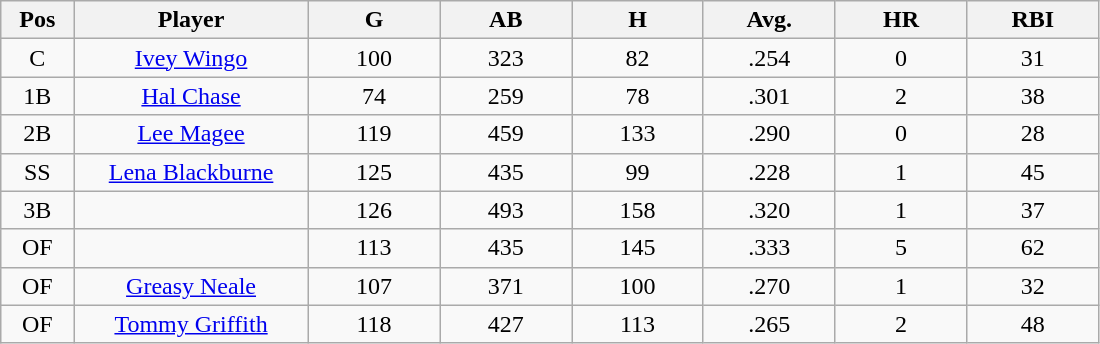<table class="wikitable sortable">
<tr>
<th bgcolor="#DDDDFF" width="5%">Pos</th>
<th bgcolor="#DDDDFF" width="16%">Player</th>
<th bgcolor="#DDDDFF" width="9%">G</th>
<th bgcolor="#DDDDFF" width="9%">AB</th>
<th bgcolor="#DDDDFF" width="9%">H</th>
<th bgcolor="#DDDDFF" width="9%">Avg.</th>
<th bgcolor="#DDDDFF" width="9%">HR</th>
<th bgcolor="#DDDDFF" width="9%">RBI</th>
</tr>
<tr align="center">
<td>C</td>
<td><a href='#'>Ivey Wingo</a></td>
<td>100</td>
<td>323</td>
<td>82</td>
<td>.254</td>
<td>0</td>
<td>31</td>
</tr>
<tr align=center>
<td>1B</td>
<td><a href='#'>Hal Chase</a></td>
<td>74</td>
<td>259</td>
<td>78</td>
<td>.301</td>
<td>2</td>
<td>38</td>
</tr>
<tr align=center>
<td>2B</td>
<td><a href='#'>Lee Magee</a></td>
<td>119</td>
<td>459</td>
<td>133</td>
<td>.290</td>
<td>0</td>
<td>28</td>
</tr>
<tr align=center>
<td>SS</td>
<td><a href='#'>Lena Blackburne</a></td>
<td>125</td>
<td>435</td>
<td>99</td>
<td>.228</td>
<td>1</td>
<td>45</td>
</tr>
<tr align=center>
<td>3B</td>
<td></td>
<td>126</td>
<td>493</td>
<td>158</td>
<td>.320</td>
<td>1</td>
<td>37</td>
</tr>
<tr align="center">
<td>OF</td>
<td></td>
<td>113</td>
<td>435</td>
<td>145</td>
<td>.333</td>
<td>5</td>
<td>62</td>
</tr>
<tr align="center">
<td>OF</td>
<td><a href='#'>Greasy Neale</a></td>
<td>107</td>
<td>371</td>
<td>100</td>
<td>.270</td>
<td>1</td>
<td>32</td>
</tr>
<tr align=center>
<td>OF</td>
<td><a href='#'>Tommy Griffith</a></td>
<td>118</td>
<td>427</td>
<td>113</td>
<td>.265</td>
<td>2</td>
<td>48</td>
</tr>
</table>
